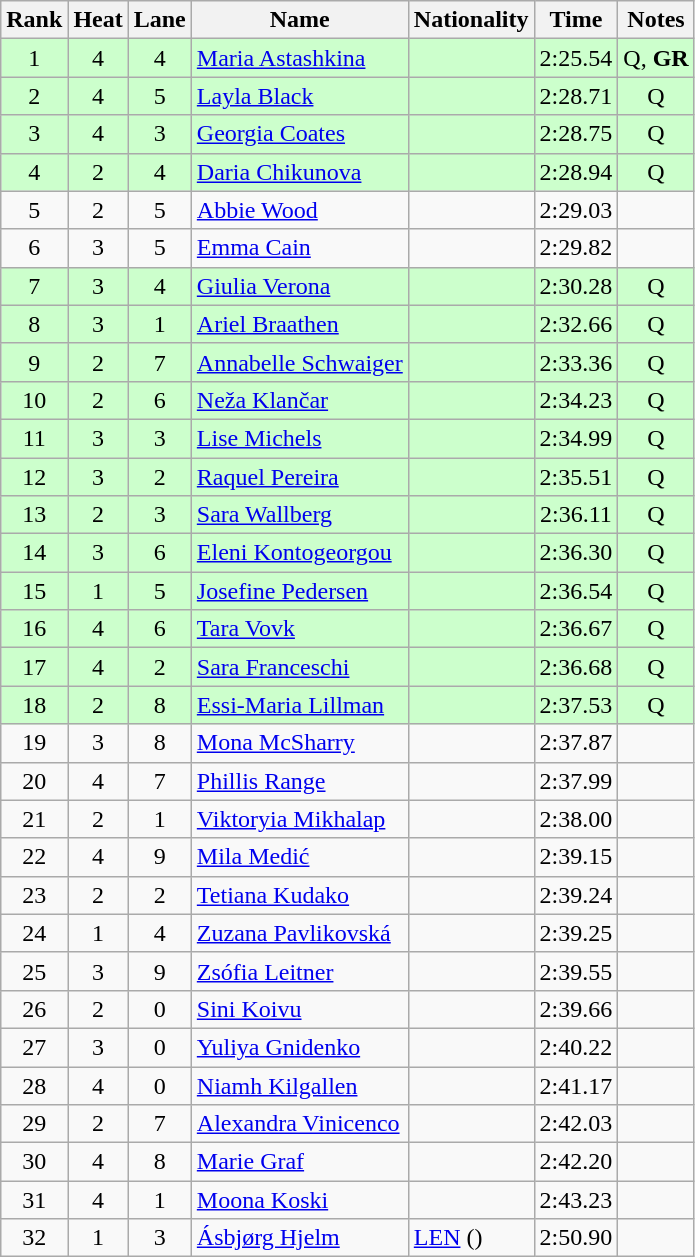<table class="wikitable sortable" style="text-align:center">
<tr>
<th>Rank</th>
<th>Heat</th>
<th>Lane</th>
<th>Name</th>
<th>Nationality</th>
<th>Time</th>
<th>Notes</th>
</tr>
<tr bgcolor=ccffcc>
<td>1</td>
<td>4</td>
<td>4</td>
<td align=left><a href='#'>Maria Astashkina</a></td>
<td align=left></td>
<td>2:25.54</td>
<td>Q, <strong>GR</strong></td>
</tr>
<tr bgcolor=ccffcc>
<td>2</td>
<td>4</td>
<td>5</td>
<td align=left><a href='#'>Layla Black</a></td>
<td align=left></td>
<td>2:28.71</td>
<td>Q</td>
</tr>
<tr bgcolor=ccffcc>
<td>3</td>
<td>4</td>
<td>3</td>
<td align=left><a href='#'>Georgia Coates</a></td>
<td align=left></td>
<td>2:28.75</td>
<td>Q</td>
</tr>
<tr bgcolor=ccffcc>
<td>4</td>
<td>2</td>
<td>4</td>
<td align=left><a href='#'>Daria Chikunova</a></td>
<td align=left></td>
<td>2:28.94</td>
<td>Q</td>
</tr>
<tr>
<td>5</td>
<td>2</td>
<td>5</td>
<td align=left><a href='#'>Abbie Wood</a></td>
<td align=left></td>
<td>2:29.03</td>
<td></td>
</tr>
<tr>
<td>6</td>
<td>3</td>
<td>5</td>
<td align=left><a href='#'>Emma Cain</a></td>
<td align=left></td>
<td>2:29.82</td>
<td></td>
</tr>
<tr bgcolor=ccffcc>
<td>7</td>
<td>3</td>
<td>4</td>
<td align=left><a href='#'>Giulia Verona</a></td>
<td align=left></td>
<td>2:30.28</td>
<td>Q</td>
</tr>
<tr bgcolor=ccffcc>
<td>8</td>
<td>3</td>
<td>1</td>
<td align=left><a href='#'>Ariel Braathen</a></td>
<td align=left></td>
<td>2:32.66</td>
<td>Q</td>
</tr>
<tr bgcolor=ccffcc>
<td>9</td>
<td>2</td>
<td>7</td>
<td align=left><a href='#'>Annabelle Schwaiger</a></td>
<td align=left></td>
<td>2:33.36</td>
<td>Q</td>
</tr>
<tr bgcolor=ccffcc>
<td>10</td>
<td>2</td>
<td>6</td>
<td align=left><a href='#'>Neža Klančar</a></td>
<td align=left></td>
<td>2:34.23</td>
<td>Q</td>
</tr>
<tr bgcolor=ccffcc>
<td>11</td>
<td>3</td>
<td>3</td>
<td align=left><a href='#'>Lise Michels</a></td>
<td align=left></td>
<td>2:34.99</td>
<td>Q</td>
</tr>
<tr bgcolor=ccffcc>
<td>12</td>
<td>3</td>
<td>2</td>
<td align=left><a href='#'>Raquel Pereira</a></td>
<td align=left></td>
<td>2:35.51</td>
<td>Q</td>
</tr>
<tr bgcolor=ccffcc>
<td>13</td>
<td>2</td>
<td>3</td>
<td align=left><a href='#'>Sara Wallberg</a></td>
<td align=left></td>
<td>2:36.11</td>
<td>Q</td>
</tr>
<tr bgcolor=ccffcc>
<td>14</td>
<td>3</td>
<td>6</td>
<td align=left><a href='#'>Eleni Kontogeorgou</a></td>
<td align=left></td>
<td>2:36.30</td>
<td>Q</td>
</tr>
<tr bgcolor=ccffcc>
<td>15</td>
<td>1</td>
<td>5</td>
<td align=left><a href='#'>Josefine Pedersen</a></td>
<td align=left></td>
<td>2:36.54</td>
<td>Q</td>
</tr>
<tr bgcolor=ccffcc>
<td>16</td>
<td>4</td>
<td>6</td>
<td align=left><a href='#'>Tara Vovk</a></td>
<td align=left></td>
<td>2:36.67</td>
<td>Q</td>
</tr>
<tr bgcolor=ccffcc>
<td>17</td>
<td>4</td>
<td>2</td>
<td align=left><a href='#'>Sara Franceschi</a></td>
<td align=left></td>
<td>2:36.68</td>
<td>Q</td>
</tr>
<tr bgcolor=ccffcc>
<td>18</td>
<td>2</td>
<td>8</td>
<td align=left><a href='#'>Essi-Maria Lillman</a></td>
<td align=left></td>
<td>2:37.53</td>
<td>Q</td>
</tr>
<tr>
<td>19</td>
<td>3</td>
<td>8</td>
<td align=left><a href='#'>Mona McSharry</a></td>
<td align=left></td>
<td>2:37.87</td>
<td></td>
</tr>
<tr>
<td>20</td>
<td>4</td>
<td>7</td>
<td align=left><a href='#'>Phillis Range</a></td>
<td align=left></td>
<td>2:37.99</td>
<td></td>
</tr>
<tr>
<td>21</td>
<td>2</td>
<td>1</td>
<td align=left><a href='#'>Viktoryia Mikhalap</a></td>
<td align=left></td>
<td>2:38.00</td>
<td></td>
</tr>
<tr>
<td>22</td>
<td>4</td>
<td>9</td>
<td align=left><a href='#'>Mila Medić</a></td>
<td align=left></td>
<td>2:39.15</td>
<td></td>
</tr>
<tr>
<td>23</td>
<td>2</td>
<td>2</td>
<td align=left><a href='#'>Tetiana Kudako</a></td>
<td align=left></td>
<td>2:39.24</td>
<td></td>
</tr>
<tr>
<td>24</td>
<td>1</td>
<td>4</td>
<td align=left><a href='#'>Zuzana Pavlikovská</a></td>
<td align=left></td>
<td>2:39.25</td>
<td></td>
</tr>
<tr>
<td>25</td>
<td>3</td>
<td>9</td>
<td align=left><a href='#'>Zsófia Leitner</a></td>
<td align=left></td>
<td>2:39.55</td>
<td></td>
</tr>
<tr>
<td>26</td>
<td>2</td>
<td>0</td>
<td align=left><a href='#'>Sini Koivu</a></td>
<td align=left></td>
<td>2:39.66</td>
<td></td>
</tr>
<tr>
<td>27</td>
<td>3</td>
<td>0</td>
<td align=left><a href='#'>Yuliya Gnidenko</a></td>
<td align=left></td>
<td>2:40.22</td>
<td></td>
</tr>
<tr>
<td>28</td>
<td>4</td>
<td>0</td>
<td align=left><a href='#'>Niamh Kilgallen</a></td>
<td align=left></td>
<td>2:41.17</td>
<td></td>
</tr>
<tr>
<td>29</td>
<td>2</td>
<td>7</td>
<td align=left><a href='#'>Alexandra Vinicenco</a></td>
<td align=left></td>
<td>2:42.03</td>
<td></td>
</tr>
<tr>
<td>30</td>
<td>4</td>
<td>8</td>
<td align=left><a href='#'>Marie Graf</a></td>
<td align=left></td>
<td>2:42.20</td>
<td></td>
</tr>
<tr>
<td>31</td>
<td>4</td>
<td>1</td>
<td align=left><a href='#'>Moona Koski</a></td>
<td align=left></td>
<td>2:43.23</td>
<td></td>
</tr>
<tr>
<td>32</td>
<td>1</td>
<td>3</td>
<td align=left><a href='#'>Ásbjørg Hjelm</a></td>
<td align=left><a href='#'>LEN</a> ()</td>
<td>2:50.90</td>
<td></td>
</tr>
</table>
